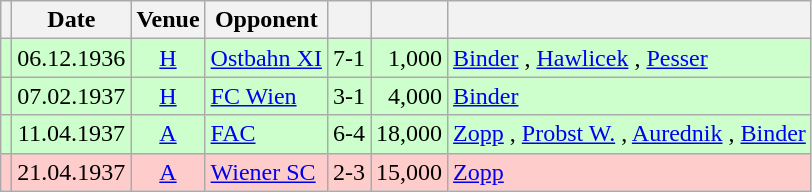<table class="wikitable" Style="text-align: center">
<tr>
<th></th>
<th>Date</th>
<th>Venue</th>
<th>Opponent</th>
<th></th>
<th></th>
<th></th>
</tr>
<tr style="background:#cfc">
<td></td>
<td>06.12.1936</td>
<td><a href='#'>H</a></td>
<td align="left"><a href='#'>Ostbahn XI</a></td>
<td>7-1</td>
<td align="right">1,000</td>
<td align="left"><a href='#'>Binder</a>    , <a href='#'>Hawlicek</a> , <a href='#'>Pesser</a>  </td>
</tr>
<tr style="background:#cfc">
<td></td>
<td>07.02.1937</td>
<td><a href='#'>H</a></td>
<td align="left"><a href='#'>FC Wien</a></td>
<td>3-1</td>
<td align="right">4,000</td>
<td align="left"><a href='#'>Binder</a>   </td>
</tr>
<tr style="background:#cfc">
<td></td>
<td>11.04.1937</td>
<td><a href='#'>A</a></td>
<td align="left"><a href='#'>FAC</a></td>
<td>6-4</td>
<td align="right">18,000</td>
<td align="left"><a href='#'>Zopp</a>   , <a href='#'>Probst W.</a> , <a href='#'>Aurednik</a> , <a href='#'>Binder</a> </td>
</tr>
<tr style="background:#fcc">
<td></td>
<td>21.04.1937</td>
<td><a href='#'>A</a></td>
<td align="left"><a href='#'>Wiener SC</a></td>
<td>2-3</td>
<td align="right">15,000</td>
<td align="left"><a href='#'>Zopp</a>  </td>
</tr>
</table>
